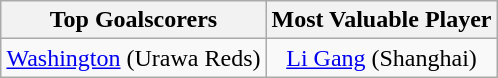<table class="wikitable" style="text-align: center; margin: 0 auto;">
<tr>
<th>Top Goalscorers</th>
<th>Most Valuable Player</th>
</tr>
<tr>
<td> <a href='#'>Washington</a> (Urawa Reds)</td>
<td> <a href='#'>Li Gang</a> (Shanghai)</td>
</tr>
</table>
